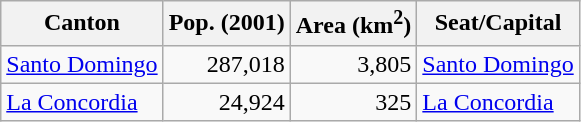<table class="wikitable sortable">
<tr>
<th>Canton</th>
<th>Pop. (2001)</th>
<th>Area (km<sup>2</sup>)</th>
<th>Seat/Capital</th>
</tr>
<tr>
<td><a href='#'>Santo Domingo</a></td>
<td align=right>287,018</td>
<td align=right>3,805</td>
<td><a href='#'>Santo Domingo</a></td>
</tr>
<tr>
<td><a href='#'>La Concordia</a></td>
<td align=right>24,924</td>
<td align=right>325</td>
<td><a href='#'>La Concordia</a></td>
</tr>
</table>
